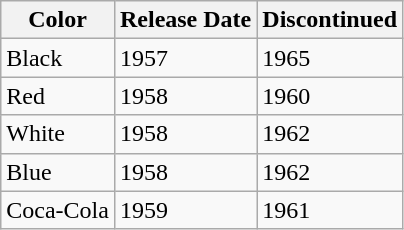<table class="wikitable">
<tr>
<th>Color</th>
<th>Release Date</th>
<th>Discontinued</th>
</tr>
<tr>
<td>Black</td>
<td>1957</td>
<td>1965</td>
</tr>
<tr>
<td>Red</td>
<td>1958</td>
<td>1960</td>
</tr>
<tr>
<td>White</td>
<td>1958</td>
<td>1962</td>
</tr>
<tr>
<td>Blue</td>
<td>1958</td>
<td>1962</td>
</tr>
<tr>
<td>Coca-Cola</td>
<td>1959</td>
<td>1961</td>
</tr>
</table>
